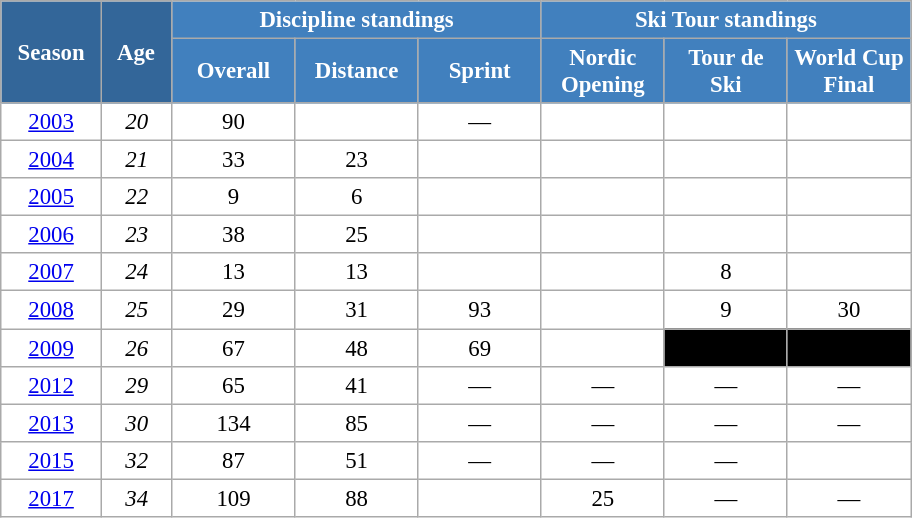<table class="wikitable" style="font-size:95%; text-align:center; border:grey solid 1px; border-collapse:collapse; background:#ffffff;">
<tr>
<th style="background-color:#369; color:white; width:60px;" rowspan="2"> Season </th>
<th style="background-color:#369; color:white; width:40px;" rowspan="2"> Age </th>
<th style="background-color:#4180be; color:white;" colspan="3">Discipline standings</th>
<th style="background-color:#4180be; color:white;" colspan="3">Ski Tour standings</th>
</tr>
<tr>
<th style="background-color:#4180be; color:white; width:75px;">Overall</th>
<th style="background-color:#4180be; color:white; width:75px;">Distance</th>
<th style="background-color:#4180be; color:white; width:75px;">Sprint</th>
<th style="background-color:#4180be; color:white; width:75px;">Nordic<br>Opening</th>
<th style="background-color:#4180be; color:white; width:75px;">Tour de<br>Ski</th>
<th style="background-color:#4180be; color:white; width:75px;">World Cup<br>Final</th>
</tr>
<tr>
<td><a href='#'>2003</a></td>
<td><em>20</em></td>
<td>90</td>
<td></td>
<td>—</td>
<td></td>
<td></td>
<td></td>
</tr>
<tr>
<td><a href='#'>2004</a></td>
<td><em>21</em></td>
<td>33</td>
<td>23</td>
<td></td>
<td></td>
<td></td>
<td></td>
</tr>
<tr>
<td><a href='#'>2005</a></td>
<td><em>22</em></td>
<td>9</td>
<td>6</td>
<td></td>
<td></td>
<td></td>
<td></td>
</tr>
<tr>
<td><a href='#'>2006</a></td>
<td><em>23</em></td>
<td>38</td>
<td>25</td>
<td></td>
<td></td>
<td></td>
<td></td>
</tr>
<tr>
<td><a href='#'>2007</a></td>
<td><em>24</em></td>
<td>13</td>
<td>13</td>
<td></td>
<td></td>
<td>8</td>
<td></td>
</tr>
<tr>
<td><a href='#'>2008</a></td>
<td><em>25</em></td>
<td>29</td>
<td>31</td>
<td>93</td>
<td></td>
<td>9</td>
<td>30</td>
</tr>
<tr>
<td><a href='#'>2009</a></td>
<td><em>26</em></td>
<td>67</td>
<td>48</td>
<td>69</td>
<td></td>
<td style="background:#000000; color:white"></td>
<td style="background:#000000; color:white"></td>
</tr>
<tr>
<td><a href='#'>2012</a></td>
<td><em>29</em></td>
<td>65</td>
<td>41</td>
<td>—</td>
<td>—</td>
<td>—</td>
<td>—</td>
</tr>
<tr>
<td><a href='#'>2013</a></td>
<td><em>30</em></td>
<td>134</td>
<td>85</td>
<td>—</td>
<td>—</td>
<td>—</td>
<td>—</td>
</tr>
<tr>
<td><a href='#'>2015</a></td>
<td><em>32</em></td>
<td>87</td>
<td>51</td>
<td>—</td>
<td>—</td>
<td>—</td>
<td></td>
</tr>
<tr>
<td><a href='#'>2017</a></td>
<td><em>34</em></td>
<td>109</td>
<td>88</td>
<td></td>
<td>25</td>
<td>—</td>
<td>—</td>
</tr>
</table>
